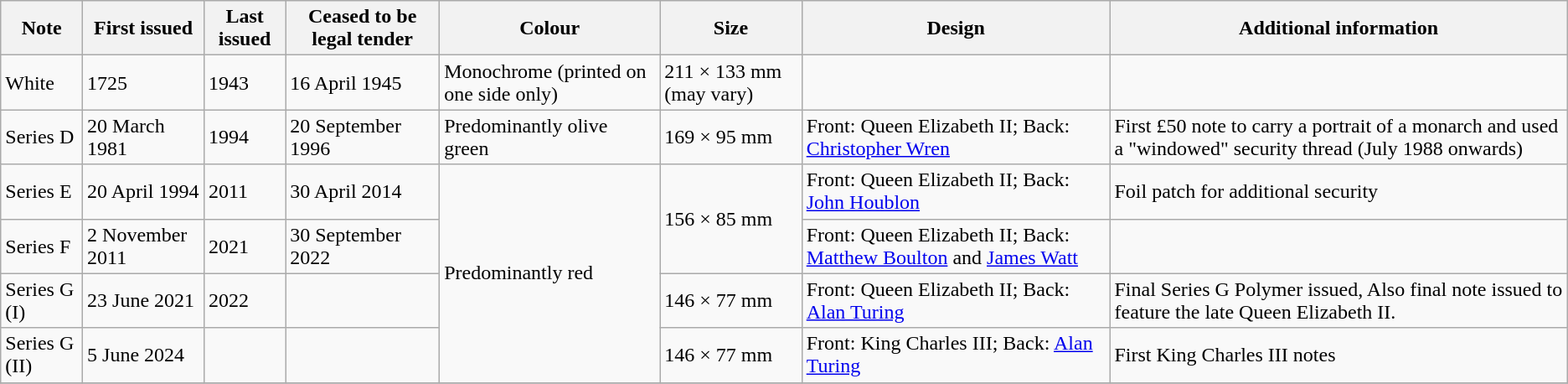<table class="wikitable">
<tr>
<th>Note</th>
<th>First issued</th>
<th>Last issued</th>
<th>Ceased to be legal tender</th>
<th>Colour</th>
<th>Size</th>
<th>Design</th>
<th>Additional information</th>
</tr>
<tr>
<td>White</td>
<td>1725</td>
<td>1943</td>
<td>16 April 1945</td>
<td>Monochrome (printed on one side only)</td>
<td>211 × 133 mm (may vary)</td>
<td></td>
<td></td>
</tr>
<tr>
<td>Series D</td>
<td>20 March 1981</td>
<td>1994</td>
<td>20 September 1996</td>
<td>Predominantly olive green</td>
<td>169 × 95 mm</td>
<td>Front: Queen Elizabeth II; Back: <a href='#'>Christopher Wren</a></td>
<td>First £50 note to carry a portrait of a monarch and used a "windowed" security thread (July 1988 onwards)</td>
</tr>
<tr>
<td>Series E</td>
<td>20 April 1994</td>
<td>2011</td>
<td>30 April 2014</td>
<td rowspan="4">Predominantly red</td>
<td rowspan="2">156 × 85 mm</td>
<td>Front: Queen Elizabeth II; Back: <a href='#'>John Houblon</a></td>
<td>Foil patch for additional security</td>
</tr>
<tr>
<td>Series F</td>
<td>2 November 2011</td>
<td>2021</td>
<td>30 September 2022</td>
<td>Front: Queen Elizabeth II; Back: <a href='#'>Matthew Boulton</a> and <a href='#'>James Watt</a></td>
<td></td>
</tr>
<tr>
<td>Series G (I)</td>
<td>23 June 2021</td>
<td>2022</td>
<td></td>
<td>146 × 77 mm</td>
<td>Front: Queen Elizabeth II; Back: <a href='#'>Alan Turing</a></td>
<td>Final Series G Polymer issued, Also final note issued to feature the late Queen Elizabeth II.</td>
</tr>
<tr>
<td>Series G (II)</td>
<td>5 June 2024</td>
<td></td>
<td></td>
<td>146 × 77 mm</td>
<td>Front: King Charles III; Back: <a href='#'>Alan Turing</a></td>
<td>First King Charles III notes</td>
</tr>
<tr>
</tr>
</table>
